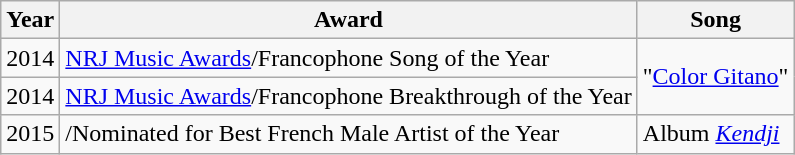<table class="wikitable">
<tr>
<th>Year</th>
<th>Award</th>
<th>Song</th>
</tr>
<tr>
<td>2014</td>
<td><a href='#'>NRJ Music Awards</a>/Francophone Song of the Year</td>
<td rowspan="2">"<a href='#'>Color Gitano</a>"</td>
</tr>
<tr>
<td>2014</td>
<td><a href='#'>NRJ Music Awards</a>/Francophone Breakthrough of the Year</td>
</tr>
<tr>
<td>2015</td>
<td>/Nominated for Best French Male Artist of the Year</td>
<td>Album <em><a href='#'>Kendji</a></em></td>
</tr>
</table>
